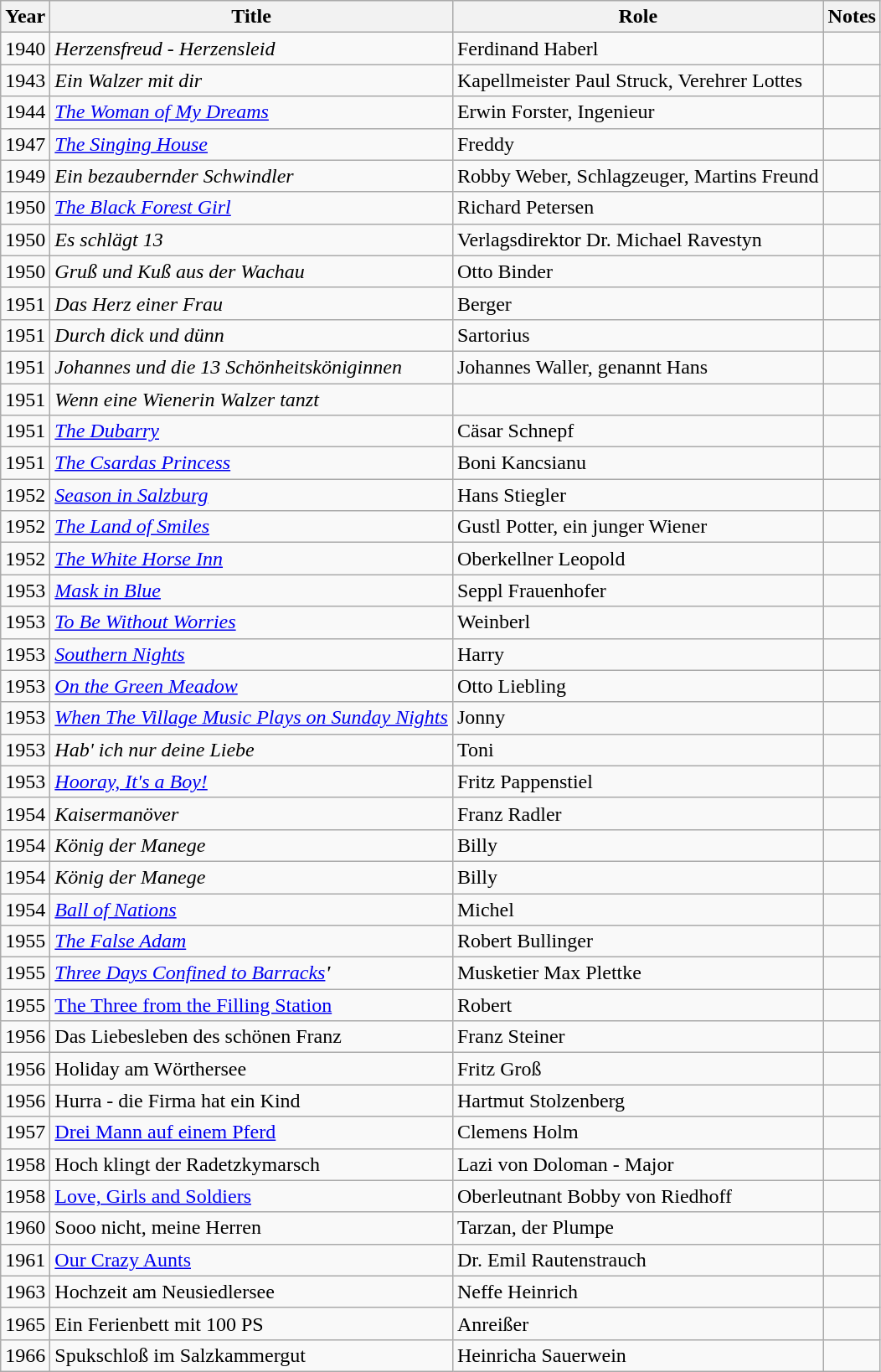<table class="wikitable">
<tr>
<th>Year</th>
<th>Title</th>
<th>Role</th>
<th>Notes</th>
</tr>
<tr>
<td>1940</td>
<td><em>Herzensfreud - Herzensleid</em></td>
<td>Ferdinand Haberl</td>
<td></td>
</tr>
<tr>
<td>1943</td>
<td><em>Ein Walzer mit dir</em></td>
<td>Kapellmeister Paul Struck, Verehrer Lottes</td>
<td></td>
</tr>
<tr>
<td>1944</td>
<td><em><a href='#'>The Woman of My Dreams</a></em></td>
<td>Erwin Forster, Ingenieur</td>
<td></td>
</tr>
<tr>
<td>1947</td>
<td><em><a href='#'>The Singing House</a></em></td>
<td>Freddy</td>
<td></td>
</tr>
<tr>
<td>1949</td>
<td><em>Ein bezaubernder Schwindler</em></td>
<td>Robby Weber, Schlagzeuger, Martins Freund</td>
<td></td>
</tr>
<tr>
<td>1950</td>
<td><em><a href='#'>The Black Forest Girl</a></em></td>
<td>Richard Petersen</td>
<td></td>
</tr>
<tr>
<td>1950</td>
<td><em>Es schlägt 13</em></td>
<td>Verlagsdirektor Dr. Michael Ravestyn</td>
<td></td>
</tr>
<tr>
<td>1950</td>
<td><em>Gruß und Kuß aus der Wachau</em></td>
<td>Otto Binder</td>
<td></td>
</tr>
<tr>
<td>1951</td>
<td><em>Das Herz einer Frau</em></td>
<td>Berger</td>
<td></td>
</tr>
<tr>
<td>1951</td>
<td><em>Durch dick und dünn</em></td>
<td>Sartorius</td>
<td></td>
</tr>
<tr>
<td>1951</td>
<td><em>Johannes und die 13 Schönheitsköniginnen</em></td>
<td>Johannes Waller, genannt Hans</td>
<td></td>
</tr>
<tr>
<td>1951</td>
<td><em>Wenn eine Wienerin Walzer tanzt</em></td>
<td></td>
<td></td>
</tr>
<tr>
<td>1951</td>
<td><em><a href='#'>The Dubarry</a></em></td>
<td>Cäsar Schnepf</td>
<td></td>
</tr>
<tr>
<td>1951</td>
<td><em><a href='#'>The Csardas Princess</a></em></td>
<td>Boni Kancsianu</td>
<td></td>
</tr>
<tr>
<td>1952</td>
<td><em><a href='#'>Season in Salzburg</a></em></td>
<td>Hans Stiegler</td>
<td></td>
</tr>
<tr>
<td>1952</td>
<td><em><a href='#'>The Land of Smiles</a></em></td>
<td>Gustl Potter, ein junger Wiener</td>
<td></td>
</tr>
<tr>
<td>1952</td>
<td><em><a href='#'>The White Horse Inn</a></em></td>
<td>Oberkellner Leopold</td>
<td></td>
</tr>
<tr>
<td>1953</td>
<td><em><a href='#'>Mask in Blue</a></em></td>
<td>Seppl Frauenhofer</td>
<td></td>
</tr>
<tr>
<td>1953</td>
<td><em><a href='#'>To Be Without Worries</a></em></td>
<td>Weinberl</td>
<td></td>
</tr>
<tr>
<td>1953</td>
<td><em><a href='#'>Southern Nights</a></em></td>
<td>Harry</td>
<td></td>
</tr>
<tr>
<td>1953</td>
<td><em><a href='#'>On the Green Meadow</a></em></td>
<td>Otto Liebling</td>
<td></td>
</tr>
<tr>
<td>1953</td>
<td><em><a href='#'>When The Village Music Plays on Sunday Nights</a></em></td>
<td>Jonny</td>
<td></td>
</tr>
<tr>
<td>1953</td>
<td><em>Hab' ich nur deine Liebe</em></td>
<td>Toni</td>
<td></td>
</tr>
<tr>
<td>1953</td>
<td><em><a href='#'>Hooray, It's a Boy!</a></em></td>
<td>Fritz Pappenstiel</td>
<td></td>
</tr>
<tr>
<td>1954</td>
<td><em>Kaisermanöver</em></td>
<td>Franz Radler</td>
<td></td>
</tr>
<tr>
<td>1954</td>
<td><em>König der Manege</em></td>
<td>Billy</td>
<td></td>
</tr>
<tr>
<td>1954</td>
<td><em>König der Manege</em></td>
<td>Billy</td>
<td></td>
</tr>
<tr>
<td>1954</td>
<td><em><a href='#'>Ball of Nations</a></em></td>
<td>Michel</td>
<td></td>
</tr>
<tr>
<td>1955</td>
<td><em><a href='#'>The False Adam</a></em></td>
<td>Robert Bullinger</td>
<td></td>
</tr>
<tr>
<td>1955</td>
<td><em><a href='#'>Three Days Confined to Barracks</a><strong>'</td>
<td>Musketier Max Plettke</td>
<td></td>
</tr>
<tr>
<td>1955</td>
<td></em><a href='#'>The Three from the Filling Station</a><em></td>
<td>Robert</td>
<td></td>
</tr>
<tr>
<td>1956</td>
<td></em>Das Liebesleben des schönen Franz<em></td>
<td>Franz Steiner</td>
<td></td>
</tr>
<tr>
<td>1956</td>
<td></em>Holiday am Wörthersee<em></td>
<td>Fritz Groß</td>
<td></td>
</tr>
<tr>
<td>1956</td>
<td></em>Hurra - die Firma hat ein Kind<em></td>
<td>Hartmut Stolzenberg</td>
<td></td>
</tr>
<tr>
<td>1957</td>
<td></em><a href='#'>Drei Mann auf einem Pferd</a><em></td>
<td>Clemens Holm</td>
<td></td>
</tr>
<tr>
<td>1958</td>
<td></em>Hoch klingt der Radetzkymarsch<em></td>
<td>Lazi von Doloman - Major</td>
<td></td>
</tr>
<tr>
<td>1958</td>
<td></em><a href='#'>Love, Girls and Soldiers</a><em></td>
<td>Oberleutnant Bobby von Riedhoff</td>
<td></td>
</tr>
<tr>
<td>1960</td>
<td></em>Sooo nicht, meine Herren<em></td>
<td>Tarzan, der Plumpe</td>
<td></td>
</tr>
<tr>
<td>1961</td>
<td></em><a href='#'>Our Crazy Aunts</a><em></td>
<td>Dr. Emil Rautenstrauch</td>
<td></td>
</tr>
<tr>
<td>1963</td>
<td></em>Hochzeit am Neusiedlersee<em></td>
<td>Neffe Heinrich</td>
<td></td>
</tr>
<tr>
<td>1965</td>
<td></em>Ein Ferienbett mit 100 PS<em></td>
<td>Anreißer</td>
<td></td>
</tr>
<tr>
<td>1966</td>
<td></em>Spukschloß im Salzkammergut<em></td>
<td>Heinricha Sauerwein</td>
<td></td>
</tr>
</table>
